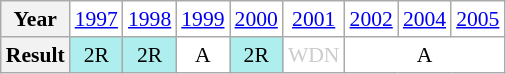<table class="wikitable" style="text-align:center; font-size:90%; background:white">
<tr>
<th>Year</th>
<td><a href='#'>1997</a></td>
<td><a href='#'>1998</a></td>
<td><a href='#'>1999</a></td>
<td><a href='#'>2000</a></td>
<td><a href='#'>2001</a></td>
<td><a href='#'>2002</a></td>
<td><a href='#'>2004</a></td>
<td><a href='#'>2005</a></td>
</tr>
<tr>
<th>Result</th>
<td bgcolor="afeeee">2R</td>
<td bgcolor="afeeee">2R</td>
<td>A</td>
<td bgcolor="afeeee">2R</td>
<td style="color:#ccc">WDN</td>
<td colspan="3">A</td>
</tr>
</table>
